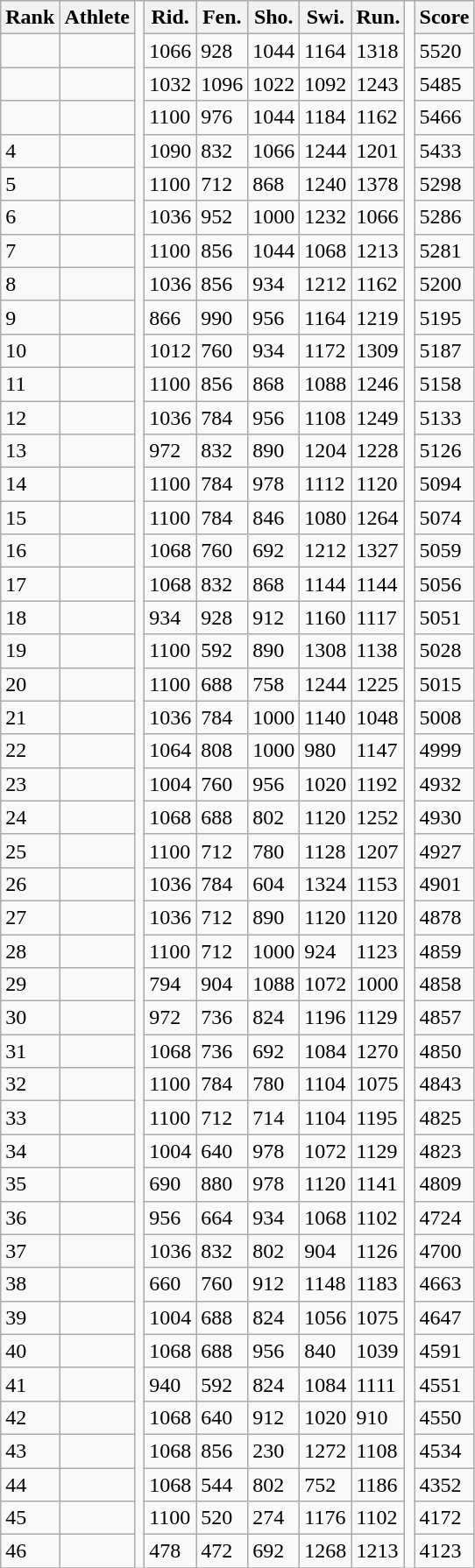<table class="wikitable sortable">
<tr>
<th>Rank</th>
<th>Athlete</th>
<td rowspan="48"></td>
<th>Rid.</th>
<th>Fen.</th>
<th>Sho.</th>
<th>Swi.</th>
<th>Run.</th>
<td rowspan="48"></td>
<th>Score</th>
</tr>
<tr>
<td></td>
<td></td>
<td>1066</td>
<td>928</td>
<td>1044</td>
<td>1164</td>
<td>1318</td>
<td>5520</td>
</tr>
<tr>
<td></td>
<td></td>
<td>1032</td>
<td>1096</td>
<td>1022</td>
<td>1092</td>
<td>1243</td>
<td>5485</td>
</tr>
<tr>
<td></td>
<td></td>
<td>1100</td>
<td>976</td>
<td>1044</td>
<td>1184</td>
<td>1162</td>
<td>5466</td>
</tr>
<tr>
<td>4</td>
<td></td>
<td>1090</td>
<td>832</td>
<td>1066</td>
<td>1244</td>
<td>1201</td>
<td>5433</td>
</tr>
<tr>
<td>5</td>
<td></td>
<td>1100</td>
<td>712</td>
<td>868</td>
<td>1240</td>
<td>1378</td>
<td>5298</td>
</tr>
<tr>
<td>6</td>
<td></td>
<td>1036</td>
<td>952</td>
<td>1000</td>
<td>1232</td>
<td>1066</td>
<td>5286</td>
</tr>
<tr>
<td>7</td>
<td></td>
<td>1100</td>
<td>856</td>
<td>1044</td>
<td>1068</td>
<td>1213</td>
<td>5281</td>
</tr>
<tr>
<td>8</td>
<td></td>
<td>1036</td>
<td>856</td>
<td>934</td>
<td>1212</td>
<td>1162</td>
<td>5200</td>
</tr>
<tr>
<td>9</td>
<td></td>
<td>866</td>
<td>990</td>
<td>956</td>
<td>1164</td>
<td>1219</td>
<td>5195</td>
</tr>
<tr>
<td>10</td>
<td></td>
<td>1012</td>
<td>760</td>
<td>934</td>
<td>1172</td>
<td>1309</td>
<td>5187</td>
</tr>
<tr>
<td>11</td>
<td></td>
<td>1100</td>
<td>856</td>
<td>868</td>
<td>1088</td>
<td>1246</td>
<td>5158</td>
</tr>
<tr>
<td>12</td>
<td></td>
<td>1036</td>
<td>784</td>
<td>956</td>
<td>1108</td>
<td>1249</td>
<td>5133</td>
</tr>
<tr>
<td>13</td>
<td></td>
<td>972</td>
<td>832</td>
<td>890</td>
<td>1204</td>
<td>1228</td>
<td>5126</td>
</tr>
<tr>
<td>14</td>
<td></td>
<td>1100</td>
<td>784</td>
<td>978</td>
<td>1112</td>
<td>1120</td>
<td>5094</td>
</tr>
<tr>
<td>15</td>
<td></td>
<td>1100</td>
<td>784</td>
<td>846</td>
<td>1080</td>
<td>1264</td>
<td>5074</td>
</tr>
<tr>
<td>16</td>
<td></td>
<td>1068</td>
<td>760</td>
<td>692</td>
<td>1212</td>
<td>1327</td>
<td>5059</td>
</tr>
<tr>
<td>17</td>
<td></td>
<td>1068</td>
<td>832</td>
<td>868</td>
<td>1144</td>
<td>1144</td>
<td>5056</td>
</tr>
<tr>
<td>18</td>
<td></td>
<td>934</td>
<td>928</td>
<td>912</td>
<td>1160</td>
<td>1117</td>
<td>5051</td>
</tr>
<tr>
<td>19</td>
<td></td>
<td>1100</td>
<td>592</td>
<td>890</td>
<td>1308</td>
<td>1138</td>
<td>5028</td>
</tr>
<tr>
<td>20</td>
<td></td>
<td>1100</td>
<td>688</td>
<td>758</td>
<td>1244</td>
<td>1225</td>
<td>5015</td>
</tr>
<tr>
<td>21</td>
<td></td>
<td>1036</td>
<td>784</td>
<td>1000</td>
<td>1140</td>
<td>1048</td>
<td>5008</td>
</tr>
<tr>
<td>22</td>
<td></td>
<td>1064</td>
<td>808</td>
<td>1000</td>
<td>980</td>
<td>1147</td>
<td>4999</td>
</tr>
<tr>
<td>23</td>
<td></td>
<td>1004</td>
<td>760</td>
<td>956</td>
<td>1020</td>
<td>1192</td>
<td>4932</td>
</tr>
<tr>
<td>24</td>
<td></td>
<td>1068</td>
<td>688</td>
<td>802</td>
<td>1120</td>
<td>1252</td>
<td>4930</td>
</tr>
<tr>
<td>25</td>
<td></td>
<td>1100</td>
<td>712</td>
<td>780</td>
<td>1128</td>
<td>1207</td>
<td>4927</td>
</tr>
<tr>
<td>26</td>
<td></td>
<td>1036</td>
<td>784</td>
<td>604</td>
<td>1324</td>
<td>1153</td>
<td>4901</td>
</tr>
<tr>
<td>27</td>
<td></td>
<td>1036</td>
<td>712</td>
<td>890</td>
<td>1120</td>
<td>1120</td>
<td>4878</td>
</tr>
<tr>
<td>28</td>
<td></td>
<td>1100</td>
<td>712</td>
<td>1000</td>
<td>924</td>
<td>1123</td>
<td>4859</td>
</tr>
<tr>
<td>29</td>
<td></td>
<td>794</td>
<td>904</td>
<td>1088</td>
<td>1072</td>
<td>1000</td>
<td>4858</td>
</tr>
<tr>
<td>30</td>
<td></td>
<td>972</td>
<td>736</td>
<td>824</td>
<td>1196</td>
<td>1129</td>
<td>4857</td>
</tr>
<tr>
<td>31</td>
<td></td>
<td>1068</td>
<td>736</td>
<td>692</td>
<td>1084</td>
<td>1270</td>
<td>4850</td>
</tr>
<tr>
<td>32</td>
<td></td>
<td>1100</td>
<td>784</td>
<td>780</td>
<td>1104</td>
<td>1075</td>
<td>4843</td>
</tr>
<tr>
<td>33</td>
<td></td>
<td>1100</td>
<td>712</td>
<td>714</td>
<td>1104</td>
<td>1195</td>
<td>4825</td>
</tr>
<tr>
<td>34</td>
<td></td>
<td>1004</td>
<td>640</td>
<td>978</td>
<td>1072</td>
<td>1129</td>
<td>4823</td>
</tr>
<tr>
<td>35</td>
<td></td>
<td>690</td>
<td>880</td>
<td>978</td>
<td>1120</td>
<td>1141</td>
<td>4809</td>
</tr>
<tr>
<td>36</td>
<td></td>
<td>956</td>
<td>664</td>
<td>934</td>
<td>1068</td>
<td>1102</td>
<td>4724</td>
</tr>
<tr>
<td>37</td>
<td></td>
<td>1036</td>
<td>832</td>
<td>802</td>
<td>904</td>
<td>1126</td>
<td>4700</td>
</tr>
<tr>
<td>38</td>
<td></td>
<td>660</td>
<td>760</td>
<td>912</td>
<td>1148</td>
<td>1183</td>
<td>4663</td>
</tr>
<tr>
<td>39</td>
<td></td>
<td>1004</td>
<td>688</td>
<td>824</td>
<td>1056</td>
<td>1075</td>
<td>4647</td>
</tr>
<tr>
<td>40</td>
<td></td>
<td>1068</td>
<td>688</td>
<td>956</td>
<td>840</td>
<td>1039</td>
<td>4591</td>
</tr>
<tr>
<td>41</td>
<td></td>
<td>940</td>
<td>592</td>
<td>824</td>
<td>1084</td>
<td>1111</td>
<td>4551</td>
</tr>
<tr>
<td>42</td>
<td></td>
<td>1068</td>
<td>640</td>
<td>912</td>
<td>1020</td>
<td>910</td>
<td>4550</td>
</tr>
<tr>
<td>43</td>
<td></td>
<td>1068</td>
<td>856</td>
<td>230</td>
<td>1272</td>
<td>1108</td>
<td>4534</td>
</tr>
<tr>
<td>44</td>
<td></td>
<td>1068</td>
<td>544</td>
<td>802</td>
<td>752</td>
<td>1186</td>
<td>4352</td>
</tr>
<tr>
<td>45</td>
<td></td>
<td>1100</td>
<td>520</td>
<td>274</td>
<td>1176</td>
<td>1102</td>
<td>4172</td>
</tr>
<tr>
<td>46</td>
<td></td>
<td>478</td>
<td>472</td>
<td>692</td>
<td>1268</td>
<td>1213</td>
<td>4123</td>
</tr>
<tr>
</tr>
</table>
